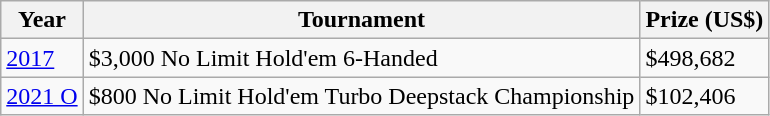<table class="wikitable">
<tr>
<th>Year</th>
<th>Tournament</th>
<th>Prize (US$)</th>
</tr>
<tr>
<td><a href='#'>2017</a></td>
<td>$3,000 No Limit Hold'em 6-Handed</td>
<td>$498,682</td>
</tr>
<tr>
<td><a href='#'>2021 O</a></td>
<td>$800 No Limit Hold'em Turbo Deepstack Championship</td>
<td>$102,406</td>
</tr>
</table>
